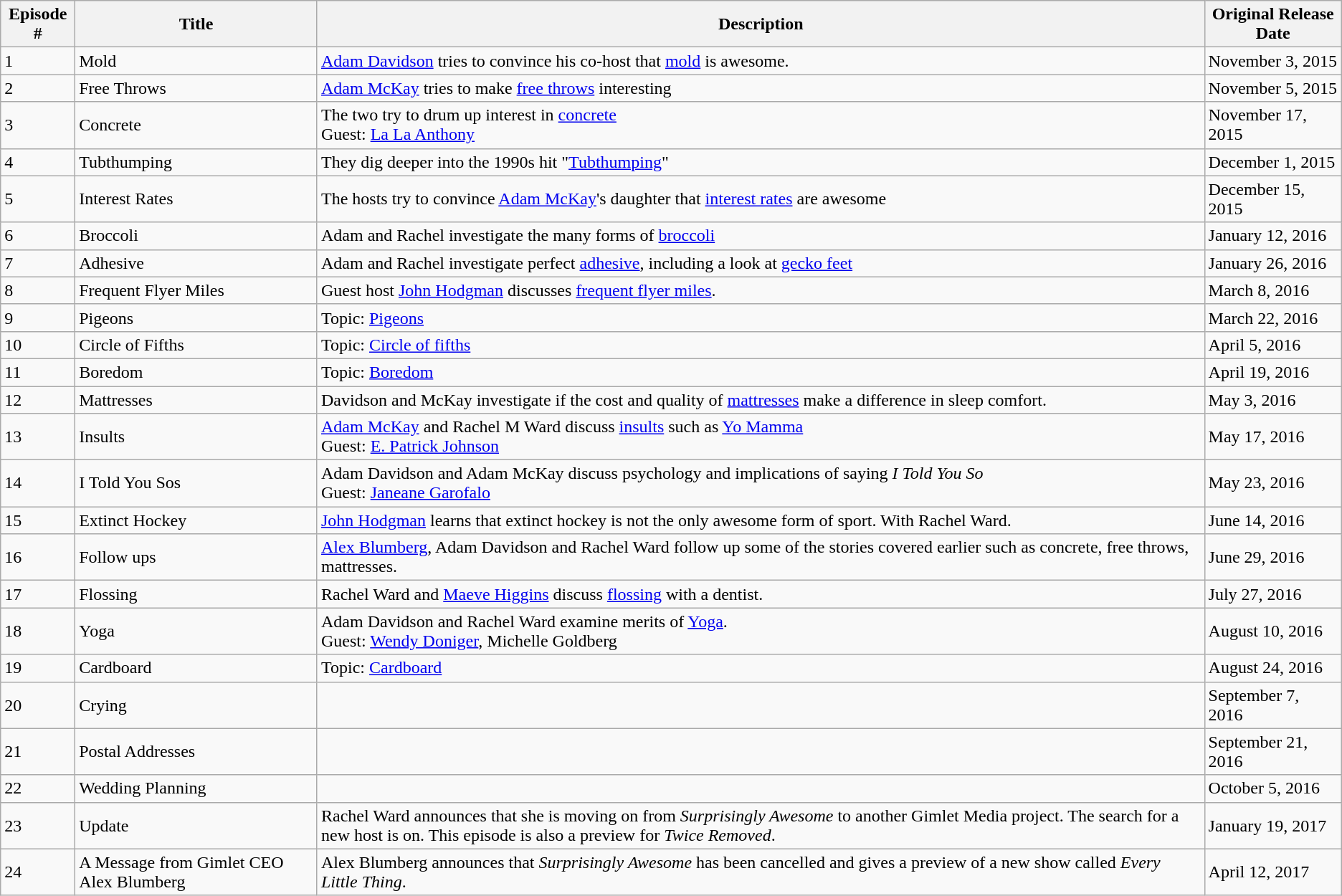<table class="wikitable">
<tr>
<th>Episode #</th>
<th>Title</th>
<th>Description</th>
<th>Original Release Date</th>
</tr>
<tr>
<td>1</td>
<td>Mold</td>
<td><a href='#'>Adam Davidson</a> tries to convince his co-host that <a href='#'>mold</a> is awesome.</td>
<td>November 3, 2015</td>
</tr>
<tr>
<td>2</td>
<td>Free Throws</td>
<td><a href='#'>Adam McKay</a> tries to make <a href='#'>free throws</a> interesting</td>
<td>November 5, 2015</td>
</tr>
<tr>
<td>3</td>
<td>Concrete</td>
<td>The two try to drum up interest in <a href='#'>concrete</a><br>Guest: <a href='#'>La La Anthony</a></td>
<td>November 17, 2015</td>
</tr>
<tr>
<td>4</td>
<td>Tubthumping</td>
<td>They dig deeper into the 1990s hit "<a href='#'>Tubthumping</a>"</td>
<td>December 1, 2015</td>
</tr>
<tr>
<td>5</td>
<td>Interest Rates</td>
<td>The hosts try to convince <a href='#'>Adam McKay</a>'s daughter that <a href='#'>interest rates</a> are awesome</td>
<td>December 15, 2015</td>
</tr>
<tr>
<td>6</td>
<td>Broccoli</td>
<td>Adam and Rachel investigate the many forms of <a href='#'>broccoli</a></td>
<td>January 12, 2016</td>
</tr>
<tr>
<td>7</td>
<td>Adhesive</td>
<td>Adam and Rachel investigate perfect <a href='#'>adhesive</a>, including a look at <a href='#'>gecko feet</a></td>
<td>January 26, 2016</td>
</tr>
<tr>
<td>8</td>
<td>Frequent Flyer Miles</td>
<td>Guest host <a href='#'>John Hodgman</a> discusses <a href='#'>frequent flyer miles</a>.</td>
<td>March 8, 2016</td>
</tr>
<tr>
<td>9</td>
<td>Pigeons</td>
<td>Topic: <a href='#'>Pigeons</a></td>
<td>March 22, 2016</td>
</tr>
<tr>
<td>10</td>
<td>Circle of Fifths</td>
<td>Topic: <a href='#'>Circle of fifths</a></td>
<td>April 5, 2016</td>
</tr>
<tr>
<td>11</td>
<td>Boredom</td>
<td>Topic: <a href='#'>Boredom</a></td>
<td>April 19, 2016</td>
</tr>
<tr>
<td>12</td>
<td>Mattresses</td>
<td>Davidson and McKay investigate if the cost and quality of <a href='#'>mattresses</a> make a difference in sleep comfort.</td>
<td>May 3, 2016</td>
</tr>
<tr>
<td>13</td>
<td>Insults</td>
<td><a href='#'>Adam McKay</a> and Rachel M Ward discuss <a href='#'>insults</a> such as <a href='#'>Yo Mamma</a><br> Guest: <a href='#'>E. Patrick Johnson</a></td>
<td>May 17, 2016</td>
</tr>
<tr>
<td>14</td>
<td>I Told You Sos</td>
<td>Adam Davidson and Adam McKay discuss psychology and implications of saying <em>I Told You So</em> <br>Guest: <a href='#'>Janeane Garofalo</a></td>
<td>May 23, 2016</td>
</tr>
<tr>
<td>15</td>
<td>Extinct Hockey</td>
<td><a href='#'>John Hodgman</a> learns that extinct hockey is not the only awesome form of sport. With Rachel Ward.</td>
<td>June 14, 2016</td>
</tr>
<tr>
<td>16</td>
<td>Follow ups</td>
<td><a href='#'>Alex Blumberg</a>, Adam Davidson and Rachel Ward follow up some of the stories covered earlier such as concrete, free throws, mattresses.</td>
<td>June 29, 2016</td>
</tr>
<tr>
<td>17</td>
<td>Flossing</td>
<td>Rachel Ward and <a href='#'>Maeve Higgins</a> discuss <a href='#'>flossing</a> with a dentist.</td>
<td>July 27, 2016</td>
</tr>
<tr>
<td>18</td>
<td>Yoga</td>
<td>Adam Davidson and Rachel Ward examine merits of <a href='#'>Yoga</a>.<br>Guest: <a href='#'>Wendy Doniger</a>, Michelle Goldberg</td>
<td>August 10, 2016</td>
</tr>
<tr>
<td>19</td>
<td>Cardboard</td>
<td>Topic: <a href='#'>Cardboard</a></td>
<td>August 24, 2016</td>
</tr>
<tr>
<td>20</td>
<td>Crying</td>
<td></td>
<td>September 7, 2016</td>
</tr>
<tr>
<td>21</td>
<td>Postal Addresses</td>
<td></td>
<td>September 21, 2016</td>
</tr>
<tr>
<td>22</td>
<td>Wedding Planning</td>
<td></td>
<td>October 5, 2016</td>
</tr>
<tr>
<td>23</td>
<td>Update</td>
<td>Rachel Ward announces that she is moving on from <em>Surprisingly Awesome</em> to another Gimlet Media project. The search for a new host is on. This episode is also a preview for <em>Twice Removed</em>.</td>
<td>January 19, 2017</td>
</tr>
<tr>
<td>24</td>
<td>A Message from Gimlet CEO Alex Blumberg</td>
<td>Alex Blumberg announces that <em>Surprisingly Awesome</em> has been cancelled and gives a preview of a new show called <em>Every Little Thing</em>.</td>
<td>April 12, 2017</td>
</tr>
</table>
